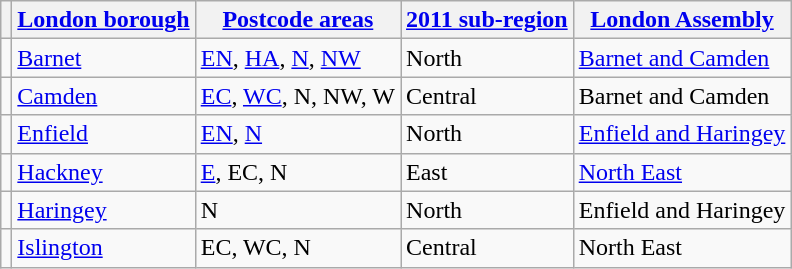<table class="wikitable sortable mw-collapsible">
<tr>
<th class="unsortable"></th>
<th><a href='#'>London borough</a></th>
<th><a href='#'>Postcode areas</a></th>
<th><a href='#'>2011 sub-region</a></th>
<th><a href='#'>London Assembly</a></th>
</tr>
<tr>
<td></td>
<td><a href='#'>Barnet</a></td>
<td><a href='#'>EN</a>, <a href='#'>HA</a>, <a href='#'>N</a>, <a href='#'>NW</a></td>
<td>North</td>
<td><a href='#'>Barnet and Camden</a></td>
</tr>
<tr>
<td></td>
<td><a href='#'>Camden</a></td>
<td><a href='#'>EC</a>, <a href='#'>WC</a>, N, NW, W</td>
<td>Central</td>
<td>Barnet and Camden</td>
</tr>
<tr>
<td></td>
<td><a href='#'>Enfield</a></td>
<td><a href='#'>EN</a>, <a href='#'>N</a></td>
<td>North</td>
<td><a href='#'>Enfield and Haringey</a></td>
</tr>
<tr>
<td></td>
<td><a href='#'>Hackney</a></td>
<td><a href='#'>E</a>, EC, N</td>
<td>East</td>
<td><a href='#'>North East</a></td>
</tr>
<tr>
<td></td>
<td><a href='#'>Haringey</a></td>
<td>N</td>
<td>North</td>
<td>Enfield and Haringey</td>
</tr>
<tr>
<td></td>
<td><a href='#'>Islington</a></td>
<td>EC, WC, N</td>
<td>Central</td>
<td>North East</td>
</tr>
</table>
